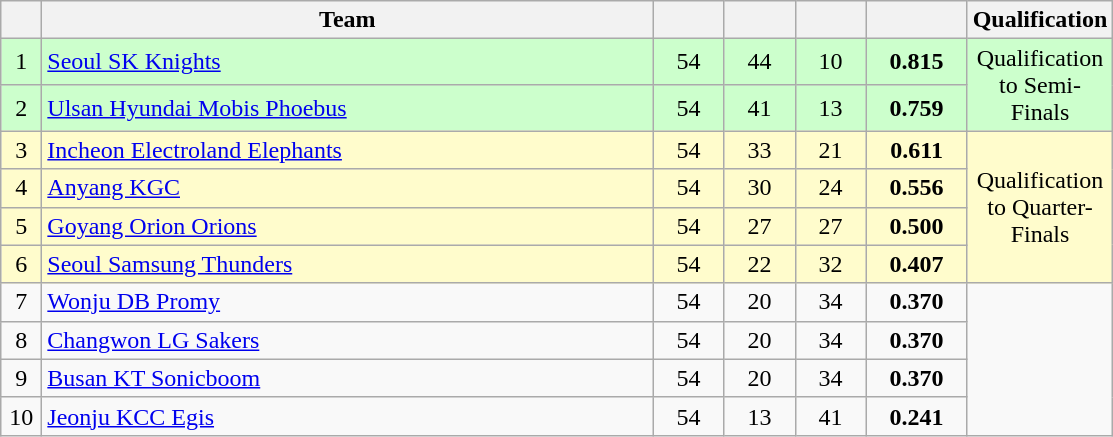<table class="wikitable" style="text-align:center;">
<tr>
<th width=20></th>
<th width=400>Team</th>
<th width=40></th>
<th width=40></th>
<th width=40></th>
<th width=60></th>
<th width=80>Qualification</th>
</tr>
<tr bgcolor=#ccffcc>
<td>1</td>
<td align=left><a href='#'>Seoul SK Knights</a></td>
<td>54</td>
<td>44</td>
<td>10</td>
<td><strong>0.815</strong></td>
<td rowspan="2">Qualification to Semi-Finals</td>
</tr>
<tr bgcolor=#ccffcc>
<td>2</td>
<td align=left><a href='#'>Ulsan Hyundai Mobis Phoebus</a></td>
<td>54</td>
<td>41</td>
<td>13</td>
<td><strong>0.759</strong></td>
</tr>
<tr bgcolor=#fffccc>
<td>3</td>
<td align=left><a href='#'>Incheon Electroland Elephants</a></td>
<td>54</td>
<td>33</td>
<td>21</td>
<td><strong>0.611</strong></td>
<td rowspan="4">Qualification to Quarter-Finals</td>
</tr>
<tr bgcolor=#fffccc>
<td>4</td>
<td align=left><a href='#'>Anyang KGC</a></td>
<td>54</td>
<td>30</td>
<td>24</td>
<td><strong>0.556</strong></td>
</tr>
<tr bgcolor=#fffccc>
<td>5</td>
<td align=left><a href='#'>Goyang Orion Orions</a></td>
<td>54</td>
<td>27</td>
<td>27</td>
<td><strong>0.500</strong></td>
</tr>
<tr bgcolor=#fffccc>
<td>6</td>
<td align=left><a href='#'>Seoul Samsung Thunders</a></td>
<td>54</td>
<td>22</td>
<td>32</td>
<td><strong>0.407</strong></td>
</tr>
<tr>
<td>7</td>
<td align=left><a href='#'>Wonju DB Promy</a></td>
<td>54</td>
<td>20</td>
<td>34</td>
<td><strong>0.370</strong></td>
<td rowspan="4"></td>
</tr>
<tr>
<td>8</td>
<td align=left><a href='#'>Changwon LG Sakers</a></td>
<td>54</td>
<td>20</td>
<td>34</td>
<td><strong>0.370</strong></td>
</tr>
<tr>
<td>9</td>
<td align=left><a href='#'>Busan KT Sonicboom</a></td>
<td>54</td>
<td>20</td>
<td>34</td>
<td><strong>0.370</strong></td>
</tr>
<tr>
<td>10</td>
<td align=left><a href='#'>Jeonju KCC Egis</a></td>
<td>54</td>
<td>13</td>
<td>41</td>
<td><strong>0.241</strong></td>
</tr>
</table>
